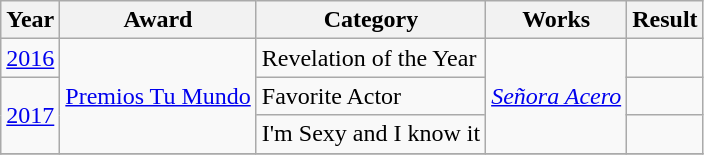<table class="wikitable plainrowheaders">
<tr>
<th scope="col">Year</th>
<th scope="col">Award</th>
<th scope="col">Category</th>
<th scope="col">Works</th>
<th scope="col">Result</th>
</tr>
<tr>
<td rowspan="1"><a href='#'>2016</a></td>
<td rowspan="3"><a href='#'>Premios Tu Mundo</a></td>
<td>Revelation of the Year</td>
<td rowspan="3"><em><a href='#'>Señora Acero</a></em></td>
<td></td>
</tr>
<tr>
<td rowspan="2"><a href='#'>2017</a></td>
<td>Favorite Actor</td>
<td></td>
</tr>
<tr>
<td>I'm Sexy and I know it</td>
<td></td>
</tr>
<tr>
</tr>
</table>
